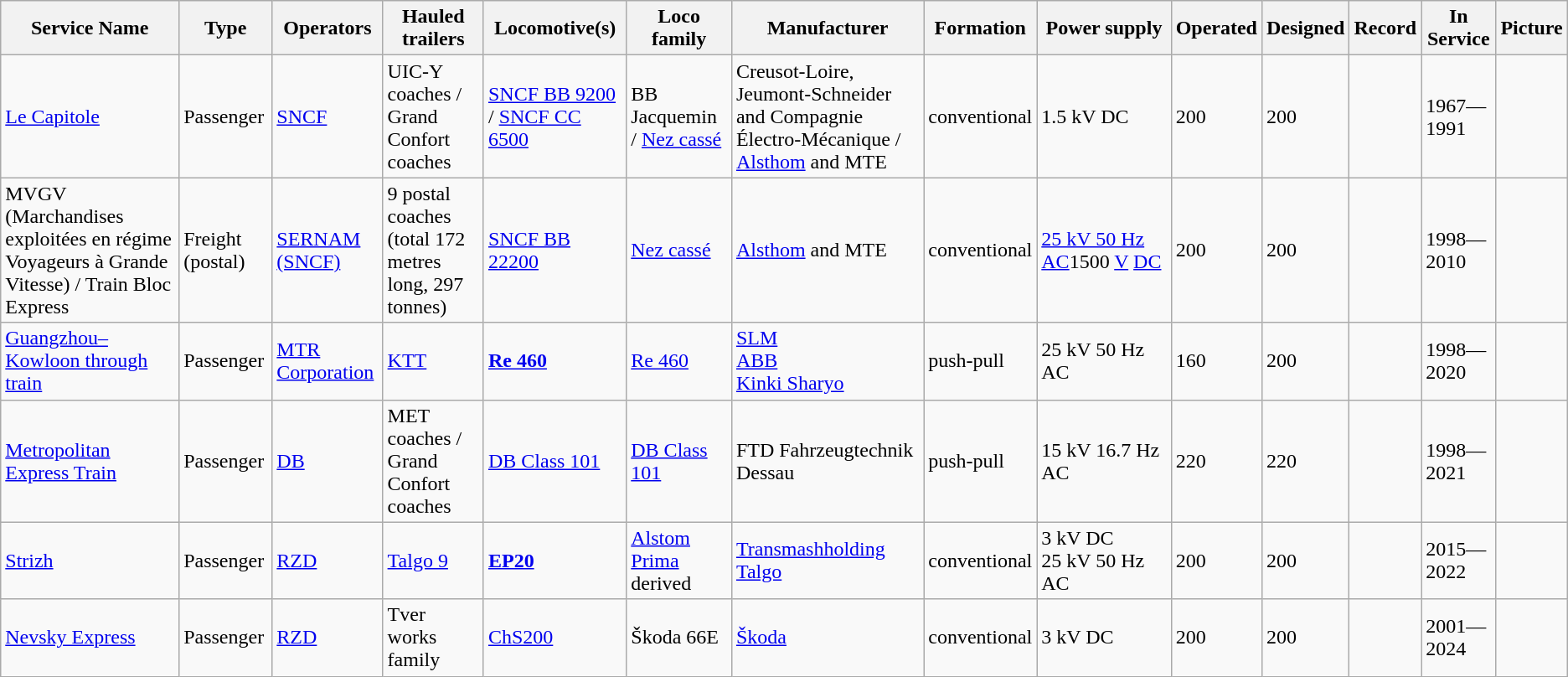<table class="wikitable sortable sticky-header-multi">
<tr>
<th>Service Name</th>
<th>Type</th>
<th>Operators</th>
<th>Hauled trailers</th>
<th>Locomotive(s)</th>
<th>Loco family</th>
<th>Manufacturer</th>
<th>Formation</th>
<th>Power supply</th>
<th class="sortable">Operated</th>
<th>Designed</th>
<th>Record</th>
<th>In<br>Service</th>
<th>Picture</th>
</tr>
<tr>
<td><a href='#'>Le Capitole</a></td>
<td>Passenger</td>
<td> <a href='#'>SNCF</a></td>
<td>UIC-Y coaches /<br>Grand Confort coaches</td>
<td><a href='#'>SNCF BB 9200</a> / <a href='#'>SNCF CC 6500</a></td>
<td>BB Jacquemin / <a href='#'>Nez cassé</a></td>
<td>Creusot-Loire, Jeumont-Schneider and Compagnie Électro-Mécanique /<br><a href='#'>Alsthom</a> and MTE</td>
<td>conventional</td>
<td>1.5 kV DC</td>
<td>200</td>
<td>200</td>
<td></td>
<td>1967—1991</td>
<td></td>
</tr>
<tr>
<td>MVGV (Marchandises exploitées en régime Voyageurs à Grande Vitesse) / Train Bloc Express</td>
<td>Freight (postal)</td>
<td> <a href='#'>SERNAM (SNCF)</a></td>
<td>9 postal coaches (total 172 metres long, 297 tonnes)</td>
<td><a href='#'>SNCF BB 22200</a></td>
<td><a href='#'>Nez cassé</a></td>
<td><a href='#'>Alsthom</a> and MTE</td>
<td>conventional</td>
<td><a href='#'>25 kV 50 Hz AC</a>1500 <a href='#'>V</a> <a href='#'>DC</a></td>
<td>200</td>
<td>200</td>
<td></td>
<td>1998—2010</td>
<td></td>
</tr>
<tr>
<td><a href='#'>Guangzhou–Kowloon through train</a></td>
<td>Passenger</td>
<td> <a href='#'>MTR Corporation</a></td>
<td><a href='#'>KTT</a></td>
<td><strong><a href='#'>Re 460</a></strong></td>
<td><a href='#'>Re 460</a></td>
<td><a href='#'>SLM</a><br><a href='#'>ABB</a><br><a href='#'>Kinki Sharyo</a></td>
<td>push-pull<br></td>
<td>25 kV 50 Hz AC</td>
<td>160</td>
<td>200</td>
<td></td>
<td>1998—2020</td>
<td></td>
</tr>
<tr>
<td><a href='#'>Metropolitan Express Train</a></td>
<td>Passenger</td>
<td> <a href='#'>DB</a></td>
<td>MET coaches / Grand Confort coaches</td>
<td><a href='#'>DB Class 101</a></td>
<td><a href='#'>DB Class 101</a></td>
<td>FTD Fahrzeugtechnik Dessau</td>
<td>push-pull<br></td>
<td>15 kV 16.7 Hz AC</td>
<td>220</td>
<td>220</td>
<td></td>
<td>1998—2021</td>
<td></td>
</tr>
<tr>
<td><a href='#'>Strizh</a></td>
<td>Passenger</td>
<td> <a href='#'>RZD</a></td>
<td><a href='#'>Talgo 9</a></td>
<td><strong><a href='#'>EP20</a></strong></td>
<td><a href='#'>Alstom Prima</a> derived</td>
<td><a href='#'>Transmashholding</a> <a href='#'>Talgo</a></td>
<td>conventional</td>
<td>3 kV DC<br>25 kV 50 Hz AC</td>
<td>200</td>
<td>200</td>
<td></td>
<td>2015—2022</td>
<td></td>
</tr>
<tr>
<td><a href='#'>Nevsky Express</a><br></td>
<td>Passenger</td>
<td> <a href='#'>RZD</a></td>
<td>Tver works family</td>
<td><a href='#'>ChS200</a></td>
<td>Škoda 66E</td>
<td><a href='#'>Škoda</a></td>
<td>conventional</td>
<td>3 kV DC</td>
<td>200</td>
<td>200</td>
<td></td>
<td>2001—2024</td>
<td></td>
</tr>
</table>
